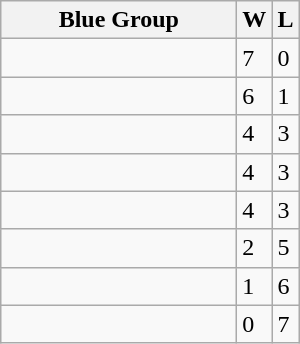<table class="wikitable">
<tr>
<th width=150>Blue Group</th>
<th>W</th>
<th>L</th>
</tr>
<tr>
<td></td>
<td>7</td>
<td>0</td>
</tr>
<tr>
<td></td>
<td>6</td>
<td>1</td>
</tr>
<tr>
<td></td>
<td>4</td>
<td>3</td>
</tr>
<tr>
<td></td>
<td>4</td>
<td>3</td>
</tr>
<tr>
<td></td>
<td>4</td>
<td>3</td>
</tr>
<tr>
<td></td>
<td>2</td>
<td>5</td>
</tr>
<tr>
<td></td>
<td>1</td>
<td>6</td>
</tr>
<tr>
<td></td>
<td>0</td>
<td>7</td>
</tr>
</table>
